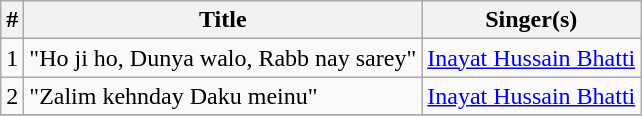<table class="wikitable">
<tr>
<th>#</th>
<th>Title</th>
<th>Singer(s)</th>
</tr>
<tr>
<td>1</td>
<td>"Ho ji ho, Dunya walo, Rabb nay sarey"</td>
<td><a href='#'>Inayat Hussain Bhatti</a></td>
</tr>
<tr>
<td>2</td>
<td>"Zalim kehnday Daku meinu"</td>
<td><a href='#'>Inayat Hussain Bhatti</a></td>
</tr>
<tr>
</tr>
</table>
